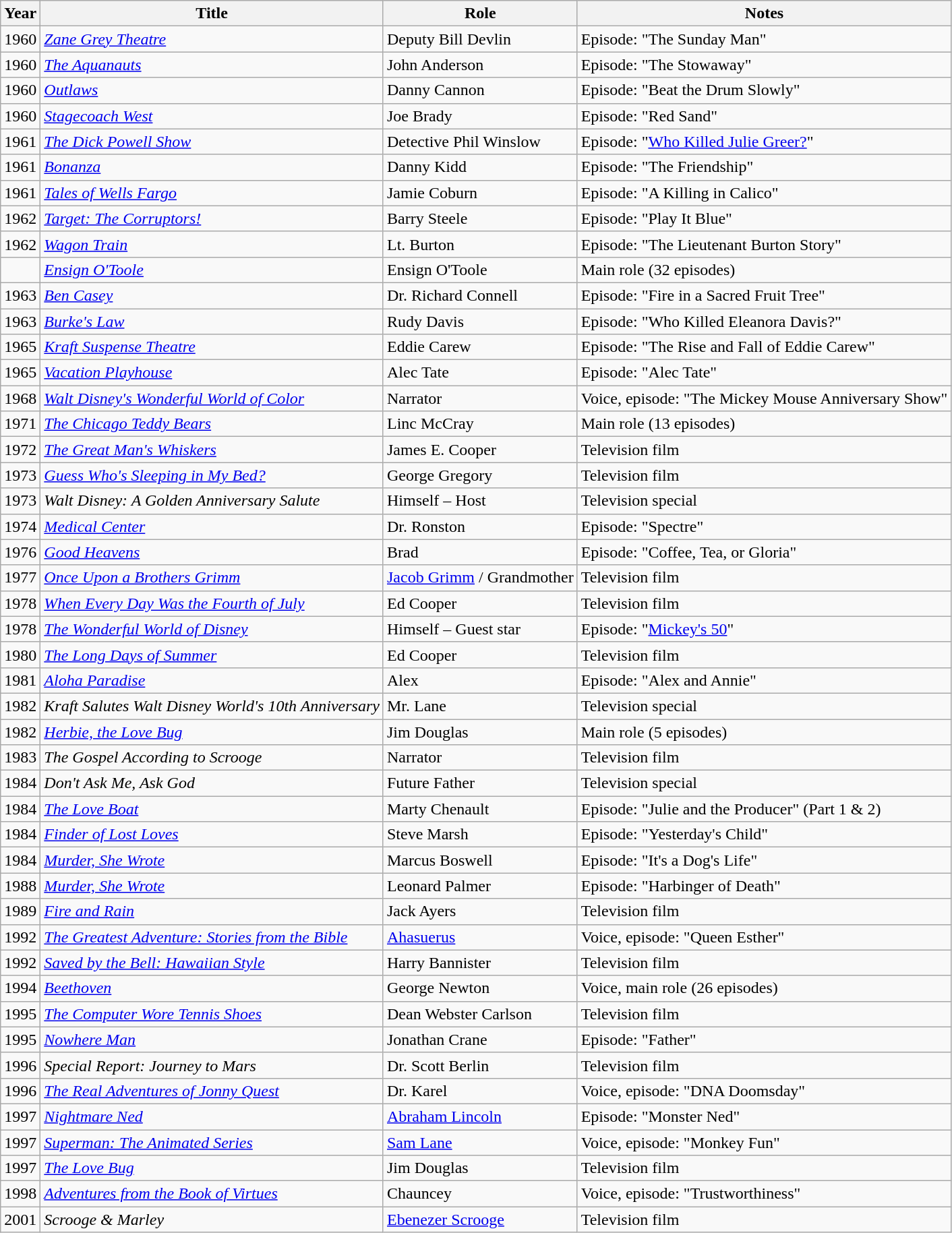<table class="wikitable sortable">
<tr>
<th>Year</th>
<th>Title</th>
<th>Role</th>
<th>Notes</th>
</tr>
<tr>
<td>1960</td>
<td><em><a href='#'>Zane Grey Theatre</a></em></td>
<td>Deputy Bill Devlin</td>
<td>Episode: "The Sunday Man"</td>
</tr>
<tr>
<td>1960</td>
<td><em><a href='#'>The Aquanauts</a></em></td>
<td>John Anderson</td>
<td>Episode: "The Stowaway"</td>
</tr>
<tr>
<td>1960</td>
<td><em><a href='#'>Outlaws</a></em></td>
<td>Danny Cannon</td>
<td>Episode: "Beat the Drum Slowly"</td>
</tr>
<tr>
<td>1960</td>
<td><em><a href='#'>Stagecoach West</a></em></td>
<td>Joe Brady</td>
<td>Episode: "Red Sand"</td>
</tr>
<tr>
<td>1961</td>
<td><em><a href='#'>The Dick Powell Show</a></em></td>
<td>Detective Phil Winslow</td>
<td>Episode: "<a href='#'>Who Killed Julie Greer?</a>"</td>
</tr>
<tr>
<td>1961</td>
<td><em><a href='#'>Bonanza</a></em></td>
<td>Danny Kidd</td>
<td>Episode: "The Friendship"</td>
</tr>
<tr>
<td>1961</td>
<td><em><a href='#'>Tales of Wells Fargo</a></em></td>
<td>Jamie Coburn</td>
<td>Episode: "A Killing in Calico"</td>
</tr>
<tr>
<td>1962</td>
<td><em><a href='#'>Target: The Corruptors!</a></em></td>
<td>Barry Steele</td>
<td>Episode: "Play It Blue"</td>
</tr>
<tr>
<td>1962</td>
<td><em><a href='#'>Wagon Train</a></em></td>
<td>Lt. Burton</td>
<td>Episode: "The Lieutenant Burton Story"</td>
</tr>
<tr>
<td></td>
<td><em><a href='#'>Ensign O'Toole</a></em></td>
<td>Ensign O'Toole</td>
<td>Main role (32 episodes)</td>
</tr>
<tr>
<td>1963</td>
<td><em><a href='#'>Ben Casey</a></em></td>
<td>Dr. Richard Connell</td>
<td>Episode: "Fire in a Sacred Fruit Tree"</td>
</tr>
<tr>
<td>1963</td>
<td><em><a href='#'>Burke's Law</a></em></td>
<td>Rudy Davis</td>
<td>Episode: "Who Killed Eleanora Davis?"</td>
</tr>
<tr>
<td>1965</td>
<td><em><a href='#'>Kraft Suspense Theatre</a></em></td>
<td>Eddie Carew</td>
<td>Episode: "The Rise and Fall of Eddie Carew"</td>
</tr>
<tr>
<td>1965</td>
<td><em><a href='#'>Vacation Playhouse</a></em></td>
<td>Alec Tate</td>
<td>Episode: "Alec Tate"</td>
</tr>
<tr>
<td>1968</td>
<td><em><a href='#'>Walt Disney's Wonderful World of Color</a></em></td>
<td>Narrator</td>
<td>Voice, episode: "The Mickey Mouse Anniversary Show"</td>
</tr>
<tr>
<td>1971</td>
<td><em><a href='#'>The Chicago Teddy Bears</a></em></td>
<td>Linc McCray</td>
<td>Main role (13 episodes)</td>
</tr>
<tr>
<td>1972</td>
<td><em><a href='#'>The Great Man's Whiskers</a></em></td>
<td>James E. Cooper</td>
<td>Television film</td>
</tr>
<tr>
<td>1973</td>
<td><em><a href='#'>Guess Who's Sleeping in My Bed?</a></em></td>
<td>George Gregory</td>
<td>Television film</td>
</tr>
<tr>
<td>1973</td>
<td><em>Walt Disney: A Golden Anniversary Salute</em></td>
<td>Himself – Host</td>
<td>Television special</td>
</tr>
<tr>
<td>1974</td>
<td><em><a href='#'>Medical Center</a></em></td>
<td>Dr. Ronston</td>
<td>Episode: "Spectre"</td>
</tr>
<tr>
<td>1976</td>
<td><em><a href='#'>Good Heavens</a></em></td>
<td>Brad</td>
<td>Episode: "Coffee, Tea, or Gloria"</td>
</tr>
<tr>
<td>1977</td>
<td><em><a href='#'>Once Upon a Brothers Grimm</a></em></td>
<td><a href='#'>Jacob Grimm</a> / Grandmother</td>
<td>Television film</td>
</tr>
<tr>
<td>1978</td>
<td><em><a href='#'>When Every Day Was the Fourth of July</a></em></td>
<td>Ed Cooper</td>
<td>Television film</td>
</tr>
<tr>
<td>1978</td>
<td><em><a href='#'>The Wonderful World of Disney</a></em></td>
<td>Himself – Guest star</td>
<td>Episode: "<a href='#'>Mickey's 50</a>"</td>
</tr>
<tr>
<td>1980</td>
<td><em><a href='#'>The Long Days of Summer</a></em></td>
<td>Ed Cooper</td>
<td>Television film</td>
</tr>
<tr>
<td>1981</td>
<td><em><a href='#'>Aloha Paradise</a></em></td>
<td>Alex</td>
<td>Episode: "Alex and Annie"</td>
</tr>
<tr>
<td>1982</td>
<td><em>Kraft Salutes Walt Disney World's 10th Anniversary</em></td>
<td>Mr. Lane</td>
<td>Television special</td>
</tr>
<tr>
<td>1982</td>
<td><em><a href='#'>Herbie, the Love Bug</a></em></td>
<td>Jim Douglas</td>
<td>Main role (5 episodes)</td>
</tr>
<tr>
<td>1983</td>
<td><em>The Gospel According to Scrooge</em></td>
<td>Narrator</td>
<td>Television film</td>
</tr>
<tr>
<td>1984</td>
<td><em>Don't Ask Me, Ask God</em></td>
<td>Future Father</td>
<td>Television special</td>
</tr>
<tr>
<td>1984</td>
<td><em><a href='#'>The Love Boat</a></em></td>
<td>Marty Chenault</td>
<td>Episode: "Julie and the Producer" (Part 1 & 2)</td>
</tr>
<tr>
<td>1984</td>
<td><em><a href='#'>Finder of Lost Loves</a></em></td>
<td>Steve Marsh</td>
<td>Episode: "Yesterday's Child"</td>
</tr>
<tr>
<td>1984</td>
<td><em><a href='#'>Murder, She Wrote</a></em></td>
<td>Marcus Boswell</td>
<td>Episode: "It's a Dog's Life"</td>
</tr>
<tr>
<td>1988</td>
<td><em><a href='#'>Murder, She Wrote</a></em></td>
<td>Leonard Palmer</td>
<td>Episode: "Harbinger of Death"</td>
</tr>
<tr>
<td>1989</td>
<td><em><a href='#'>Fire and Rain</a></em></td>
<td>Jack Ayers</td>
<td>Television film</td>
</tr>
<tr>
<td>1992</td>
<td><em><a href='#'>The Greatest Adventure: Stories from the Bible</a></em></td>
<td><a href='#'>Ahasuerus</a></td>
<td>Voice, episode: "Queen Esther"</td>
</tr>
<tr>
<td>1992</td>
<td><em><a href='#'>Saved by the Bell: Hawaiian Style</a></em></td>
<td>Harry Bannister</td>
<td>Television film</td>
</tr>
<tr>
<td>1994</td>
<td><em><a href='#'>Beethoven</a></em></td>
<td>George Newton</td>
<td>Voice, main role (26 episodes)</td>
</tr>
<tr>
<td>1995</td>
<td><em><a href='#'>The Computer Wore Tennis Shoes</a></em></td>
<td>Dean Webster Carlson</td>
<td>Television film</td>
</tr>
<tr>
<td>1995</td>
<td><em><a href='#'>Nowhere Man</a></em></td>
<td>Jonathan Crane</td>
<td>Episode: "Father"</td>
</tr>
<tr>
<td>1996</td>
<td><em>Special Report: Journey to Mars</em></td>
<td>Dr. Scott Berlin</td>
<td>Television film</td>
</tr>
<tr>
<td>1996</td>
<td><em><a href='#'>The Real Adventures of Jonny Quest</a></em></td>
<td>Dr. Karel</td>
<td>Voice, episode: "DNA Doomsday"</td>
</tr>
<tr>
<td>1997</td>
<td><em><a href='#'>Nightmare Ned</a></em></td>
<td><a href='#'>Abraham Lincoln</a></td>
<td>Episode: "Monster Ned"</td>
</tr>
<tr>
<td>1997</td>
<td><em><a href='#'>Superman: The Animated Series</a></em></td>
<td><a href='#'>Sam Lane</a></td>
<td>Voice, episode: "Monkey Fun"</td>
</tr>
<tr>
<td>1997</td>
<td><em><a href='#'>The Love Bug</a></em></td>
<td>Jim Douglas</td>
<td>Television film</td>
</tr>
<tr>
<td>1998</td>
<td><em><a href='#'>Adventures from the Book of Virtues</a></em></td>
<td>Chauncey</td>
<td>Voice, episode: "Trustworthiness"</td>
</tr>
<tr>
<td>2001</td>
<td><em>Scrooge & Marley</em></td>
<td><a href='#'>Ebenezer Scrooge</a></td>
<td>Television film</td>
</tr>
</table>
